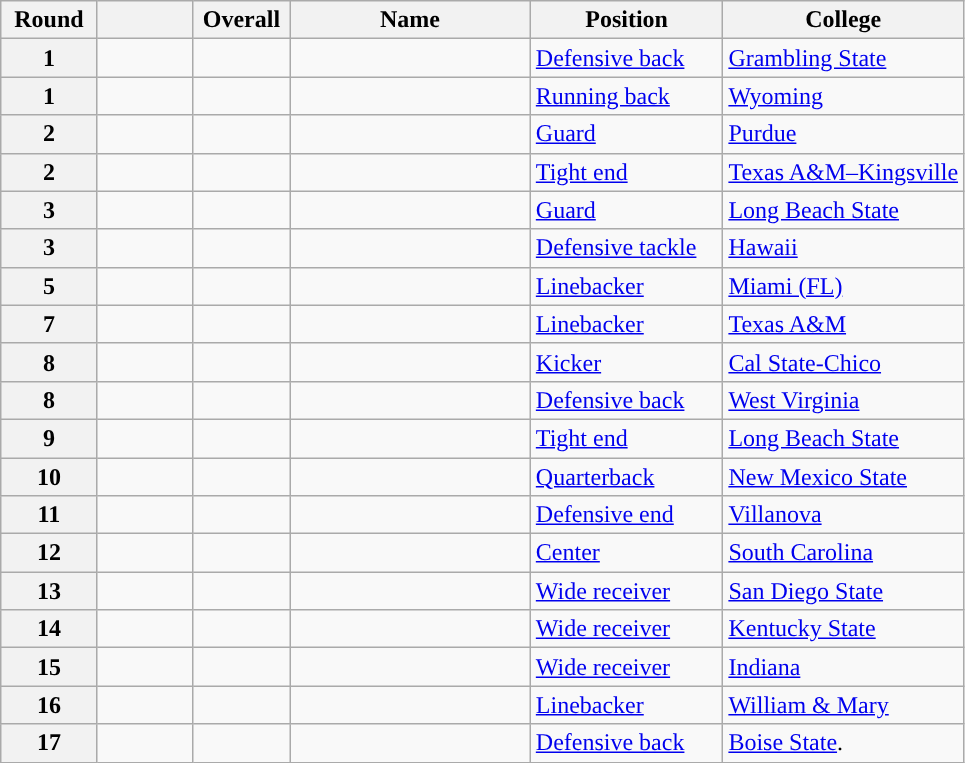<table class="wikitable sortable">
<tr>
<th scope="col" style="width: 10%;">Round</th>
<th scope="col" style="width: 10%;"></th>
<th scope="col" style="width: 10%;">Overall</th>
<th scope="col" style="width: 25%;">Name</th>
<th scope="col" style="width: 20%;">Position</th>
<th scope="col" style="width: 25%;">College</th>
</tr>
<tr>
<th scope="row">1</th>
<td></td>
<td></td>
<td></td>
<td><a href='#'>Defensive back</a></td>
<td><a href='#'>Grambling State</a></td>
</tr>
<tr>
<th scope="row">1</th>
<td></td>
<td></td>
<td></td>
<td><a href='#'>Running back</a></td>
<td><a href='#'>Wyoming</a></td>
</tr>
<tr>
<th scope="row">2</th>
<td></td>
<td></td>
<td></td>
<td><a href='#'>Guard</a></td>
<td><a href='#'>Purdue</a></td>
</tr>
<tr>
<th scope="row">2</th>
<td></td>
<td></td>
<td></td>
<td><a href='#'>Tight end</a></td>
<td><a href='#'>Texas A&M–Kingsville</a></td>
</tr>
<tr>
<th scope="row">3</th>
<td></td>
<td></td>
<td></td>
<td><a href='#'>Guard</a></td>
<td><a href='#'>Long Beach State</a></td>
</tr>
<tr>
<th scope="row">3</th>
<td></td>
<td></td>
<td></td>
<td><a href='#'>Defensive tackle</a></td>
<td><a href='#'>Hawaii</a></td>
</tr>
<tr>
<th scope="row">5</th>
<td></td>
<td></td>
<td></td>
<td><a href='#'>Linebacker</a></td>
<td><a href='#'>Miami (FL)</a></td>
</tr>
<tr>
<th scope="row">7</th>
<td></td>
<td></td>
<td></td>
<td><a href='#'>Linebacker</a></td>
<td><a href='#'>Texas A&M</a></td>
</tr>
<tr>
<th scope="row">8</th>
<td></td>
<td></td>
<td></td>
<td><a href='#'>Kicker</a></td>
<td><a href='#'>Cal State-Chico</a></td>
</tr>
<tr>
<th scope="row">8</th>
<td></td>
<td></td>
<td></td>
<td><a href='#'>Defensive back</a></td>
<td><a href='#'>West Virginia</a></td>
</tr>
<tr>
<th scope="row">9</th>
<td></td>
<td></td>
<td></td>
<td><a href='#'>Tight end</a></td>
<td><a href='#'>Long Beach State</a></td>
</tr>
<tr>
<th scope="row">10</th>
<td></td>
<td></td>
<td></td>
<td><a href='#'>Quarterback</a></td>
<td><a href='#'>New Mexico State</a></td>
</tr>
<tr>
<th scope="row">11</th>
<td></td>
<td></td>
<td></td>
<td><a href='#'>Defensive end</a></td>
<td><a href='#'>Villanova</a></td>
</tr>
<tr>
<th scope="row">12</th>
<td></td>
<td></td>
<td></td>
<td><a href='#'>Center</a></td>
<td><a href='#'>South Carolina</a></td>
</tr>
<tr>
<th scope="row">13</th>
<td></td>
<td></td>
<td></td>
<td><a href='#'>Wide receiver</a></td>
<td><a href='#'>San Diego State</a></td>
</tr>
<tr>
<th scope="row">14</th>
<td></td>
<td></td>
<td></td>
<td><a href='#'>Wide receiver</a></td>
<td><a href='#'>Kentucky State</a></td>
</tr>
<tr>
<th scope="row">15</th>
<td></td>
<td></td>
<td></td>
<td><a href='#'>Wide receiver</a></td>
<td><a href='#'>Indiana</a></td>
</tr>
<tr>
<th scope="row">16</th>
<td></td>
<td></td>
<td></td>
<td><a href='#'>Linebacker</a></td>
<td><a href='#'>William & Mary</a></td>
</tr>
<tr>
<th scope="row">17</th>
<td></td>
<td></td>
<td></td>
<td><a href='#'>Defensive back</a></td>
<td><a href='#'>Boise State</a>.</td>
</tr>
</table>
